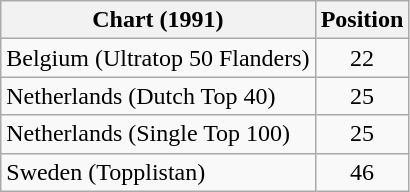<table class="wikitable sortable">
<tr>
<th>Chart (1991)</th>
<th>Position</th>
</tr>
<tr>
<td>Belgium (Ultratop 50 Flanders)</td>
<td align="center">22</td>
</tr>
<tr>
<td>Netherlands (Dutch Top 40)</td>
<td align="center">25</td>
</tr>
<tr>
<td>Netherlands (Single Top 100)</td>
<td align="center">25</td>
</tr>
<tr>
<td>Sweden (Topplistan)</td>
<td align="center">46</td>
</tr>
</table>
